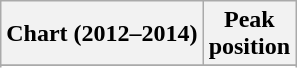<table class="wikitable sortable">
<tr>
<th>Chart (2012–2014)</th>
<th>Peak<br>position</th>
</tr>
<tr>
</tr>
<tr>
</tr>
<tr>
</tr>
<tr>
</tr>
<tr>
</tr>
<tr>
</tr>
<tr>
</tr>
<tr>
</tr>
<tr>
</tr>
</table>
